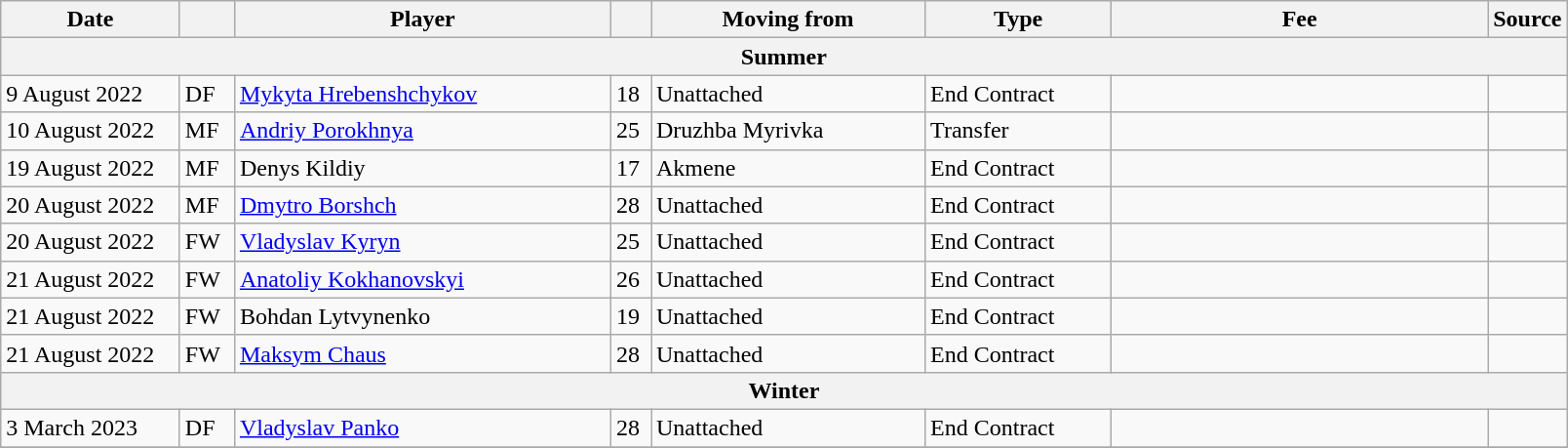<table class="wikitable sortable">
<tr>
<th style="width:115px;">Date</th>
<th style="width:30px;"></th>
<th style="width:250px;">Player</th>
<th style="width:20px;"></th>
<th style="width:180px;">Moving from</th>
<th style="width:120px;" class="unsortable">Type</th>
<th style="width:250px;" class="unsortable">Fee</th>
<th style="width:20px;">Source</th>
</tr>
<tr>
<th colspan="8">Summer</th>
</tr>
<tr>
<td>9 August 2022</td>
<td>DF</td>
<td> <a href='#'>Mykyta Hrebenshchykov</a></td>
<td>18</td>
<td>Unattached</td>
<td>End Contract</td>
<td></td>
<td></td>
</tr>
<tr>
<td>10 August 2022</td>
<td>MF</td>
<td> <a href='#'>Andriy Porokhnya</a></td>
<td>25</td>
<td> Druzhba Myrivka</td>
<td>Transfer</td>
<td></td>
<td></td>
</tr>
<tr>
<td>19 August 2022</td>
<td>MF</td>
<td> Denys Kildiy</td>
<td>17</td>
<td> Akmene</td>
<td>End Contract</td>
<td></td>
<td></td>
</tr>
<tr>
<td>20 August 2022</td>
<td>MF</td>
<td> <a href='#'>Dmytro Borshch</a></td>
<td>28</td>
<td>Unattached</td>
<td>End Contract</td>
<td></td>
<td></td>
</tr>
<tr>
<td>20 August 2022</td>
<td>FW</td>
<td> <a href='#'>Vladyslav Kyryn</a></td>
<td>25</td>
<td>Unattached</td>
<td>End Contract</td>
<td></td>
<td></td>
</tr>
<tr>
<td>21 August 2022</td>
<td>FW</td>
<td> <a href='#'>Anatoliy Kokhanovskyi</a></td>
<td>26</td>
<td>Unattached</td>
<td>End Contract</td>
<td></td>
<td></td>
</tr>
<tr>
<td>21 August 2022</td>
<td>FW</td>
<td> Bohdan Lytvynenko</td>
<td>19</td>
<td>Unattached</td>
<td>End Contract</td>
<td></td>
<td></td>
</tr>
<tr>
<td>21 August 2022</td>
<td>FW</td>
<td> <a href='#'>Maksym Chaus</a></td>
<td>28</td>
<td>Unattached</td>
<td>End Contract</td>
<td></td>
<td></td>
</tr>
<tr>
<th colspan=8>Winter</th>
</tr>
<tr>
<td>3 March 2023</td>
<td>DF</td>
<td> <a href='#'>Vladyslav Panko</a></td>
<td>28</td>
<td>Unattached</td>
<td>End Contract</td>
<td></td>
<td></td>
</tr>
<tr>
</tr>
</table>
